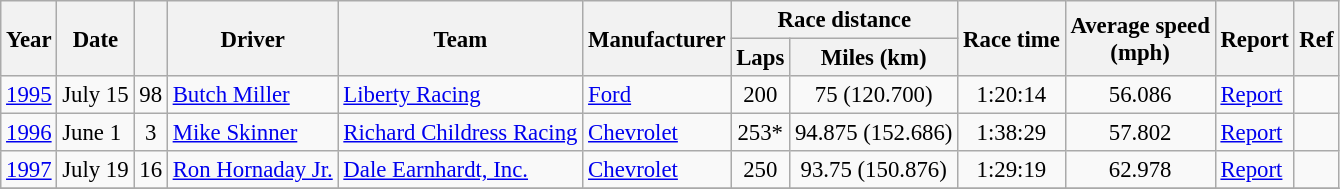<table class="wikitable" style="font-size: 95%;">
<tr>
<th rowspan="2">Year</th>
<th rowspan="2">Date</th>
<th rowspan="2"></th>
<th rowspan="2">Driver</th>
<th rowspan="2">Team</th>
<th rowspan="2">Manufacturer</th>
<th colspan="2">Race distance</th>
<th rowspan="2">Race time</th>
<th rowspan="2">Average speed<br>(mph)</th>
<th rowspan="2">Report</th>
<th rowspan="2">Ref</th>
</tr>
<tr>
<th>Laps</th>
<th>Miles (km)</th>
</tr>
<tr>
<td><a href='#'>1995</a></td>
<td>July 15</td>
<td align=center>98</td>
<td><a href='#'>Butch Miller</a></td>
<td><a href='#'>Liberty Racing</a></td>
<td><a href='#'>Ford</a></td>
<td align=center>200</td>
<td align=center>75 (120.700)</td>
<td align=center>1:20:14</td>
<td align=center>56.086</td>
<td><a href='#'>Report</a></td>
<td align=center></td>
</tr>
<tr>
<td><a href='#'>1996</a></td>
<td>June 1</td>
<td align=center>3</td>
<td><a href='#'>Mike Skinner</a></td>
<td><a href='#'>Richard Childress Racing</a></td>
<td><a href='#'>Chevrolet</a></td>
<td align=center>253*</td>
<td align=center>94.875 (152.686)</td>
<td align=center>1:38:29</td>
<td align=center>57.802</td>
<td><a href='#'>Report</a></td>
<td align=center></td>
</tr>
<tr>
<td><a href='#'>1997</a></td>
<td>July 19</td>
<td align=center>16</td>
<td><a href='#'>Ron Hornaday Jr.</a></td>
<td><a href='#'>Dale Earnhardt, Inc.</a></td>
<td><a href='#'>Chevrolet</a></td>
<td align=center>250</td>
<td align=center>93.75 (150.876)</td>
<td align=center>1:29:19</td>
<td align=center>62.978</td>
<td><a href='#'>Report</a></td>
<td align=center></td>
</tr>
<tr>
</tr>
</table>
